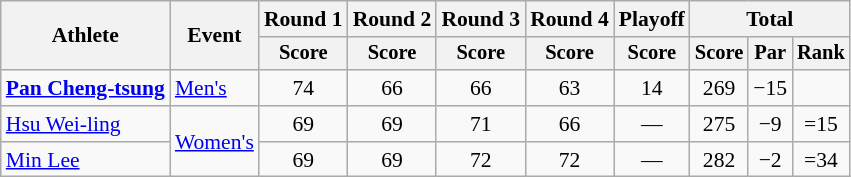<table class="wikitable" style="font-size:90%; text-align:center">
<tr>
<th rowspan="2">Athlete</th>
<th rowspan="2">Event</th>
<th>Round 1</th>
<th>Round 2</th>
<th>Round 3</th>
<th>Round 4</th>
<th>Playoff</th>
<th colspan="3">Total</th>
</tr>
<tr style=font-size:95%>
<th>Score</th>
<th>Score</th>
<th>Score</th>
<th>Score</th>
<th>Score</th>
<th>Score</th>
<th>Par</th>
<th>Rank</th>
</tr>
<tr>
<td align="left"><strong><a href='#'>Pan Cheng-tsung</a></strong></td>
<td align="left"><a href='#'>Men's</a></td>
<td>74</td>
<td>66</td>
<td>66</td>
<td>63</td>
<td>14</td>
<td>269</td>
<td>−15</td>
<td></td>
</tr>
<tr>
<td align="left"><a href='#'>Hsu Wei-ling</a></td>
<td align="left" rowspan="2"><a href='#'>Women's</a></td>
<td>69</td>
<td>69</td>
<td>71</td>
<td>66</td>
<td>—</td>
<td>275</td>
<td>−9</td>
<td>=15</td>
</tr>
<tr>
<td align="left"><a href='#'>Min Lee</a></td>
<td>69</td>
<td>69</td>
<td>72</td>
<td>72</td>
<td>—</td>
<td>282</td>
<td>−2</td>
<td>=34</td>
</tr>
</table>
